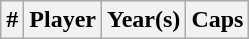<table class="wikitable sortable">
<tr>
<th width=>#</th>
<th width=>Player</th>
<th width=>Year(s)</th>
<th width=>Caps<br></th>
</tr>
</table>
